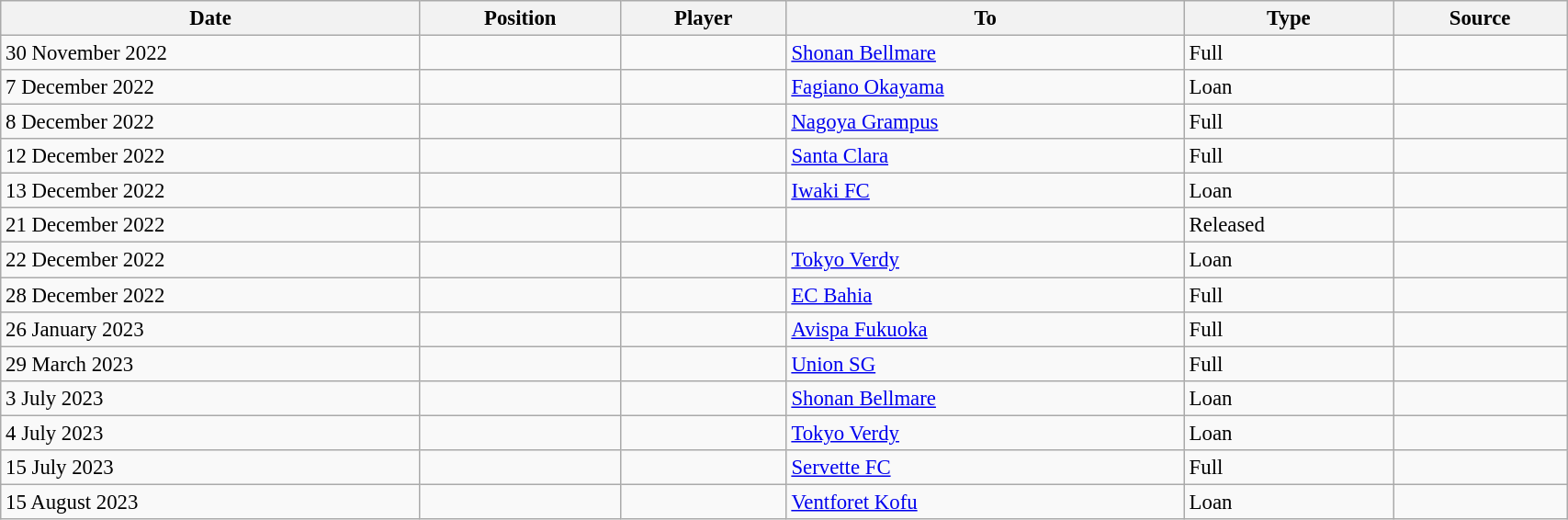<table class="wikitable sortable" style="width:90%; text-align:center; font-size:95%; text-align:left;">
<tr>
<th>Date</th>
<th>Position</th>
<th>Player</th>
<th>To</th>
<th>Type</th>
<th>Source</th>
</tr>
<tr>
<td>30 November 2022</td>
<td></td>
<td></td>
<td> <a href='#'>Shonan Bellmare</a></td>
<td>Full</td>
<td></td>
</tr>
<tr>
<td>7 December 2022</td>
<td></td>
<td></td>
<td> <a href='#'>Fagiano Okayama</a></td>
<td>Loan</td>
<td></td>
</tr>
<tr>
<td>8 December 2022</td>
<td></td>
<td></td>
<td> <a href='#'>Nagoya Grampus</a></td>
<td>Full</td>
<td></td>
</tr>
<tr>
<td>12 December 2022</td>
<td></td>
<td></td>
<td> <a href='#'>Santa Clara</a></td>
<td>Full</td>
<td></td>
</tr>
<tr>
<td>13 December 2022</td>
<td></td>
<td></td>
<td> <a href='#'>Iwaki FC</a></td>
<td>Loan</td>
<td></td>
</tr>
<tr>
<td>21 December 2022</td>
<td></td>
<td></td>
<td></td>
<td>Released</td>
<td></td>
</tr>
<tr>
<td>22 December 2022</td>
<td></td>
<td></td>
<td> <a href='#'>Tokyo Verdy</a></td>
<td>Loan</td>
<td></td>
</tr>
<tr>
<td>28 December 2022</td>
<td></td>
<td></td>
<td> <a href='#'>EC Bahia</a></td>
<td>Full</td>
<td></td>
</tr>
<tr>
<td>26 January 2023</td>
<td></td>
<td></td>
<td> <a href='#'>Avispa Fukuoka</a></td>
<td>Full</td>
<td></td>
</tr>
<tr>
<td>29 March 2023</td>
<td></td>
<td></td>
<td> <a href='#'>Union SG</a></td>
<td>Full</td>
<td></td>
</tr>
<tr>
<td>3 July 2023</td>
<td></td>
<td></td>
<td> <a href='#'>Shonan Bellmare</a></td>
<td>Loan</td>
<td></td>
</tr>
<tr>
<td>4 July 2023</td>
<td></td>
<td></td>
<td> <a href='#'>Tokyo Verdy</a></td>
<td>Loan</td>
<td></td>
</tr>
<tr>
<td>15 July 2023</td>
<td></td>
<td></td>
<td> <a href='#'>Servette FC</a></td>
<td>Full</td>
<td></td>
</tr>
<tr>
<td>15 August 2023</td>
<td></td>
<td></td>
<td> <a href='#'>Ventforet Kofu</a></td>
<td>Loan</td>
<td></td>
</tr>
</table>
